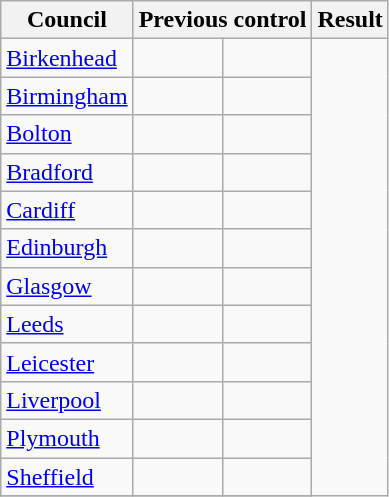<table class="wikitable sortable" style="valign:top">
<tr>
<th>Council</th>
<th colspan=2>Previous control</th>
<th colspan=2>Result</th>
</tr>
<tr>
<td><a href='#'>Birkenhead</a></td>
<td></td>
<td></td>
</tr>
<tr>
<td><a href='#'>Birmingham</a></td>
<td></td>
<td></td>
</tr>
<tr>
<td><a href='#'>Bolton</a></td>
<td></td>
<td></td>
</tr>
<tr>
<td><a href='#'>Bradford</a></td>
<td></td>
<td></td>
</tr>
<tr>
<td><a href='#'>Cardiff</a></td>
<td></td>
<td></td>
</tr>
<tr>
<td><a href='#'>Edinburgh</a></td>
<td></td>
<td></td>
</tr>
<tr>
<td><a href='#'>Glasgow</a></td>
<td></td>
<td></td>
</tr>
<tr>
<td><a href='#'>Leeds</a></td>
<td></td>
<td></td>
</tr>
<tr>
<td><a href='#'>Leicester</a></td>
<td></td>
<td></td>
</tr>
<tr>
<td><a href='#'>Liverpool</a></td>
<td></td>
<td></td>
</tr>
<tr>
<td><a href='#'>Plymouth</a></td>
<td></td>
<td></td>
</tr>
<tr>
<td><a href='#'>Sheffield</a></td>
<td></td>
<td></td>
</tr>
<tr>
</tr>
</table>
